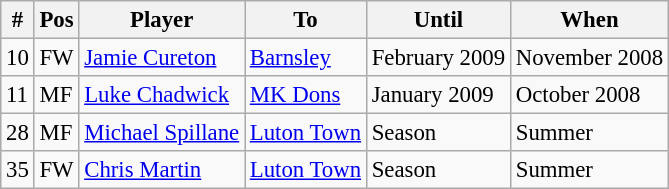<table class="wikitable" style="text-align:center; font-size:95%; text-align:left">
<tr>
<th>#</th>
<th>Pos</th>
<th>Player</th>
<th>To</th>
<th>Until</th>
<th>When</th>
</tr>
<tr --->
<td>10</td>
<td>FW</td>
<td> <a href='#'>Jamie Cureton</a></td>
<td><a href='#'>Barnsley</a></td>
<td>February 2009</td>
<td>November 2008</td>
</tr>
<tr --->
<td>11</td>
<td>MF</td>
<td> <a href='#'>Luke Chadwick</a></td>
<td><a href='#'>MK Dons</a></td>
<td>January 2009</td>
<td>October 2008</td>
</tr>
<tr --->
<td>28</td>
<td>MF</td>
<td> <a href='#'>Michael Spillane</a></td>
<td><a href='#'>Luton Town</a></td>
<td>Season</td>
<td>Summer</td>
</tr>
<tr --->
<td>35</td>
<td>FW</td>
<td> <a href='#'>Chris Martin</a></td>
<td><a href='#'>Luton Town</a></td>
<td>Season</td>
<td>Summer</td>
</tr>
</table>
